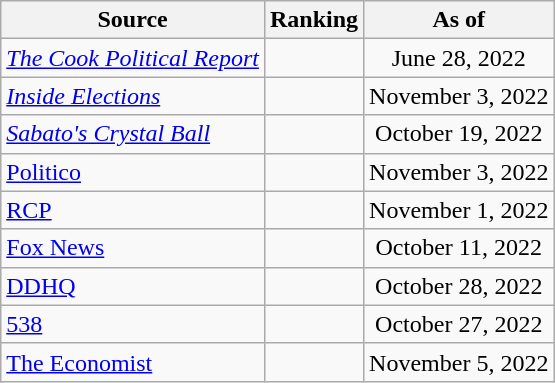<table class="wikitable" style="text-align:center">
<tr>
<th>Source</th>
<th>Ranking</th>
<th>As of</th>
</tr>
<tr>
<td align=left><em><a href='#'>The Cook Political Report</a></em></td>
<td></td>
<td>June 28, 2022</td>
</tr>
<tr>
<td align=left><em><a href='#'>Inside Elections</a></em></td>
<td></td>
<td>November 3, 2022</td>
</tr>
<tr>
<td align=left><em><a href='#'>Sabato's Crystal Ball</a></em></td>
<td></td>
<td>October 19, 2022</td>
</tr>
<tr>
<td style="text-align:left;"><a href='#'>Politico</a></td>
<td></td>
<td>November 3, 2022</td>
</tr>
<tr>
<td style="text-align:left;"><a href='#'>RCP</a></td>
<td></td>
<td>November 1, 2022</td>
</tr>
<tr>
<td align=left><a href='#'>Fox News</a></td>
<td></td>
<td>October 11, 2022</td>
</tr>
<tr>
<td align="left"><a href='#'>DDHQ</a></td>
<td></td>
<td>October 28, 2022</td>
</tr>
<tr>
<td style="text-align:left;"><a href='#'>538</a></td>
<td></td>
<td>October 27, 2022</td>
</tr>
<tr>
<td align="left"><a href='#'>The Economist</a></td>
<td></td>
<td>November 5, 2022</td>
</tr>
</table>
